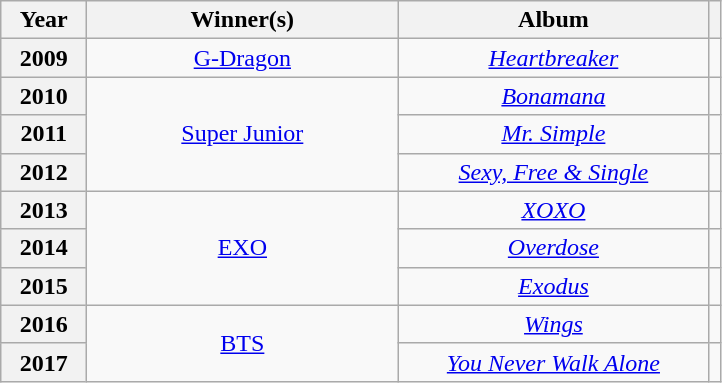<table class="wikitable plainrowheaders" style="text-align: center">
<tr>
<th scope="col" width="50">Year</th>
<th scope="col" width="200">Winner(s)</th>
<th scope="col" width="200">Album</th>
<th scope="col"></th>
</tr>
<tr>
<th scope="row" style="text-align:center;">2009</th>
<td><a href='#'>G-Dragon</a></td>
<td><em><a href='#'>Heartbreaker</a></em></td>
<td></td>
</tr>
<tr>
<th scope="row" style="text-align:center;">2010</th>
<td rowspan="3"><a href='#'>Super Junior</a></td>
<td><em><a href='#'>Bonamana</a></em></td>
<td></td>
</tr>
<tr>
<th scope="row" style="text-align:center;">2011</th>
<td><em><a href='#'>Mr. Simple</a></em></td>
<td></td>
</tr>
<tr>
<th scope="row" style="text-align:center;">2012</th>
<td><em><a href='#'>Sexy, Free & Single</a></em></td>
<td></td>
</tr>
<tr>
<th scope="row" style="text-align:center;">2013</th>
<td rowspan="3"><a href='#'>EXO</a></td>
<td><em><a href='#'>XOXO</a></em></td>
<td></td>
</tr>
<tr>
<th scope="row" style="text-align:center;">2014</th>
<td><em><a href='#'>Overdose</a></em></td>
<td></td>
</tr>
<tr>
<th scope="row" style="text-align:center;">2015</th>
<td><em><a href='#'>Exodus</a></em></td>
<td></td>
</tr>
<tr>
<th scope="row" style="text-align:center;">2016</th>
<td rowspan="2"><a href='#'>BTS</a></td>
<td><em><a href='#'>Wings</a></em></td>
<td></td>
</tr>
<tr>
<th scope="row" style="text-align:center;">2017</th>
<td><em><a href='#'>You Never Walk Alone</a></em></td>
<td></td>
</tr>
</table>
